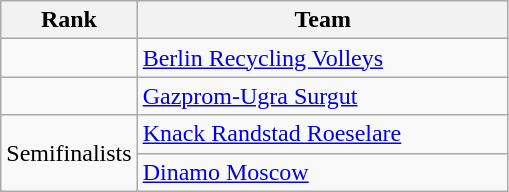<table class="wikitable" style="text-align: center;">
<tr>
<th width=40>Rank</th>
<th width=240>Team</th>
</tr>
<tr align=center>
<td></td>
<td style="text-align:left;"> <a href='#'>Berlin Recycling Volleys</a></td>
</tr>
<tr align=center>
<td></td>
<td style="text-align:left;"> <a href='#'>Gazprom-Ugra Surgut</a></td>
</tr>
<tr align=center>
<td rowspan=2>Semifinalists</td>
<td style="text-align:left;"> <a href='#'>Knack Randstad Roeselare</a></td>
</tr>
<tr align=center>
<td style="text-align:left;"> <a href='#'>Dinamo Moscow</a></td>
</tr>
</table>
